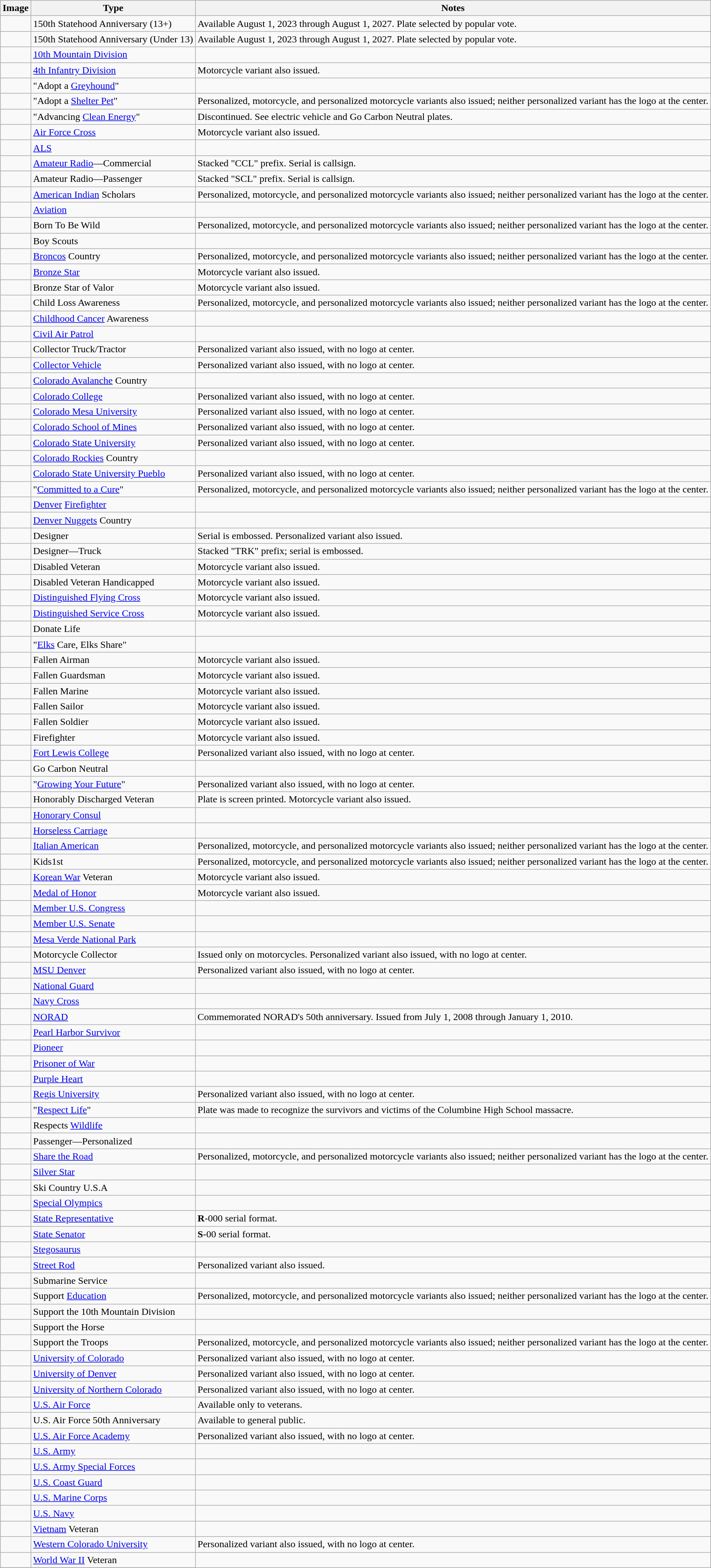<table class="wikitable">
<tr>
<th><strong>Image</strong></th>
<th><strong>Type</strong></th>
<th><strong>Notes</strong></th>
</tr>
<tr>
<td></td>
<td>150th Statehood Anniversary (13+)</td>
<td>Available August 1, 2023 through August 1, 2027. Plate selected by popular vote.</td>
</tr>
<tr>
<td></td>
<td>150th Statehood Anniversary (Under 13)</td>
<td>Available August 1, 2023 through August 1, 2027. Plate selected by popular vote.</td>
</tr>
<tr>
<td></td>
<td><a href='#'>10th Mountain Division</a></td>
<td></td>
</tr>
<tr>
<td></td>
<td><a href='#'>4th Infantry Division</a></td>
<td>Motorcycle variant also issued.</td>
</tr>
<tr>
<td></td>
<td>"Adopt a <a href='#'>Greyhound</a>"</td>
<td></td>
</tr>
<tr>
<td></td>
<td>"Adopt a <a href='#'>Shelter Pet</a>"</td>
<td>Personalized, motorcycle, and personalized motorcycle variants also issued; neither personalized variant has the logo at the center.</td>
</tr>
<tr>
<td></td>
<td>"Advancing <a href='#'>Clean Energy</a>"</td>
<td>Discontinued. See electric vehicle and Go Carbon Neutral plates.</td>
</tr>
<tr>
<td></td>
<td><a href='#'>Air Force Cross</a></td>
<td>Motorcycle variant also issued.</td>
</tr>
<tr>
<td></td>
<td><a href='#'>ALS</a></td>
<td></td>
</tr>
<tr>
<td></td>
<td><a href='#'>Amateur Radio</a>—Commercial</td>
<td>Stacked "CCL" prefix. Serial is callsign.</td>
</tr>
<tr>
<td></td>
<td>Amateur Radio—Passenger</td>
<td>Stacked "SCL" prefix. Serial is callsign.</td>
</tr>
<tr>
<td></td>
<td><a href='#'>American Indian</a> Scholars</td>
<td>Personalized, motorcycle, and personalized motorcycle variants also issued; neither personalized variant has the logo at the center.</td>
</tr>
<tr>
<td></td>
<td><a href='#'>Aviation</a></td>
<td></td>
</tr>
<tr>
<td></td>
<td>Born To Be Wild</td>
<td>Personalized, motorcycle, and personalized motorcycle variants also issued; neither personalized variant has the logo at the center.</td>
</tr>
<tr>
<td></td>
<td>Boy Scouts</td>
<td></td>
</tr>
<tr>
<td></td>
<td><a href='#'>Broncos</a> Country</td>
<td>Personalized, motorcycle, and personalized motorcycle variants also issued; neither personalized variant has the logo at the center.</td>
</tr>
<tr>
<td></td>
<td><a href='#'>Bronze Star</a></td>
<td>Motorcycle variant also issued.</td>
</tr>
<tr>
<td></td>
<td>Bronze Star of Valor</td>
<td>Motorcycle variant also issued.</td>
</tr>
<tr>
<td></td>
<td>Child Loss Awareness</td>
<td>Personalized, motorcycle, and personalized motorcycle variants also issued; neither personalized variant has the logo at the center.</td>
</tr>
<tr>
<td></td>
<td><a href='#'>Childhood Cancer</a> Awareness</td>
<td></td>
</tr>
<tr>
<td></td>
<td><a href='#'>Civil Air Patrol</a></td>
<td></td>
</tr>
<tr>
<td></td>
<td>Collector Truck/Tractor</td>
<td>Personalized variant also issued, with no logo at center.</td>
</tr>
<tr>
<td></td>
<td><a href='#'>Collector Vehicle</a></td>
<td>Personalized variant also issued, with no logo at center.</td>
</tr>
<tr>
<td></td>
<td><a href='#'>Colorado Avalanche</a> Country</td>
<td></td>
</tr>
<tr>
<td></td>
<td><a href='#'>Colorado College</a></td>
<td>Personalized variant also issued, with no logo at center.</td>
</tr>
<tr>
<td></td>
<td><a href='#'>Colorado Mesa University</a></td>
<td>Personalized variant also issued, with no logo at center.</td>
</tr>
<tr>
<td></td>
<td><a href='#'>Colorado School of Mines</a></td>
<td>Personalized variant also issued, with no logo at center.</td>
</tr>
<tr>
<td></td>
<td><a href='#'>Colorado State University</a></td>
<td>Personalized variant also issued, with no logo at center.</td>
</tr>
<tr>
<td></td>
<td><a href='#'>Colorado Rockies</a> Country</td>
<td></td>
</tr>
<tr>
<td></td>
<td><a href='#'>Colorado State University Pueblo</a></td>
<td>Personalized variant also issued, with no logo at center.</td>
</tr>
<tr>
<td></td>
<td>"<a href='#'>Committed to a Cure</a>"</td>
<td>Personalized, motorcycle, and personalized motorcycle variants also issued; neither personalized variant has the logo at the center.</td>
</tr>
<tr>
<td></td>
<td><a href='#'>Denver</a> <a href='#'>Firefighter</a></td>
<td></td>
</tr>
<tr>
<td></td>
<td><a href='#'>Denver Nuggets</a> Country</td>
<td></td>
</tr>
<tr>
<td></td>
<td>Designer</td>
<td>Serial is embossed. Personalized variant also issued.</td>
</tr>
<tr>
<td></td>
<td>Designer—Truck</td>
<td>Stacked "TRK" prefix; serial is embossed.</td>
</tr>
<tr>
<td></td>
<td>Disabled Veteran</td>
<td>Motorcycle variant also issued.</td>
</tr>
<tr>
<td></td>
<td>Disabled Veteran Handicapped</td>
<td>Motorcycle variant also issued.</td>
</tr>
<tr>
<td></td>
<td><a href='#'>Distinguished Flying Cross</a></td>
<td>Motorcycle variant also issued.</td>
</tr>
<tr>
<td></td>
<td><a href='#'>Distinguished Service Cross</a></td>
<td>Motorcycle variant also issued.</td>
</tr>
<tr>
<td></td>
<td>Donate Life</td>
</tr>
<tr>
<td></td>
<td>"<a href='#'>Elks</a> Care, Elks Share"</td>
<td></td>
</tr>
<tr>
<td></td>
<td>Fallen Airman</td>
<td>Motorcycle variant also issued.</td>
</tr>
<tr>
<td></td>
<td>Fallen Guardsman</td>
<td>Motorcycle variant also issued.</td>
</tr>
<tr>
<td></td>
<td>Fallen Marine</td>
<td>Motorcycle variant also issued.</td>
</tr>
<tr>
<td></td>
<td>Fallen Sailor</td>
<td>Motorcycle variant also issued.</td>
</tr>
<tr>
<td></td>
<td>Fallen Soldier</td>
<td>Motorcycle variant also issued.</td>
</tr>
<tr>
<td></td>
<td>Firefighter</td>
<td>Motorcycle variant also issued.</td>
</tr>
<tr>
<td></td>
<td><a href='#'>Fort Lewis College</a></td>
<td>Personalized variant also issued, with no logo at center.</td>
</tr>
<tr>
<td></td>
<td>Go Carbon Neutral</td>
<td></td>
</tr>
<tr>
<td></td>
<td>"<a href='#'>Growing Your Future</a>"</td>
<td>Personalized variant also issued, with no logo at center.</td>
</tr>
<tr>
<td></td>
<td>Honorably Discharged Veteran</td>
<td>Plate is screen printed. Motorcycle variant also issued.</td>
</tr>
<tr>
<td></td>
<td><a href='#'>Honorary Consul</a></td>
<td></td>
</tr>
<tr>
<td></td>
<td><a href='#'>Horseless Carriage</a></td>
<td></td>
</tr>
<tr>
<td></td>
<td><a href='#'>Italian American</a></td>
<td>Personalized, motorcycle, and personalized motorcycle variants also issued; neither personalized variant has the logo at the center.</td>
</tr>
<tr>
<td></td>
<td>Kids1st</td>
<td>Personalized, motorcycle, and personalized motorcycle variants also issued; neither personalized variant has the logo at the center.</td>
</tr>
<tr>
<td></td>
<td><a href='#'>Korean War</a> Veteran</td>
<td>Motorcycle variant also issued.</td>
</tr>
<tr>
<td></td>
<td><a href='#'>Medal of Honor</a></td>
<td>Motorcycle variant also issued.</td>
</tr>
<tr>
<td></td>
<td><a href='#'>Member U.S. Congress</a></td>
<td></td>
</tr>
<tr>
<td></td>
<td><a href='#'>Member U.S. Senate</a></td>
<td></td>
</tr>
<tr>
<td></td>
<td><a href='#'>Mesa Verde National Park</a></td>
<td></td>
</tr>
<tr>
<td></td>
<td>Motorcycle Collector</td>
<td>Issued only on motorcycles. Personalized variant also issued, with no logo at center.</td>
</tr>
<tr>
<td></td>
<td><a href='#'>MSU Denver</a></td>
<td>Personalized variant also issued, with no logo at center.</td>
</tr>
<tr>
<td></td>
<td><a href='#'>National Guard</a></td>
<td></td>
</tr>
<tr>
<td></td>
<td><a href='#'>Navy Cross</a></td>
<td></td>
</tr>
<tr>
<td></td>
<td><a href='#'>NORAD</a></td>
<td>Commemorated NORAD's 50th anniversary. Issued from July 1, 2008 through January 1, 2010.</td>
</tr>
<tr>
<td></td>
<td><a href='#'>Pearl Harbor Survivor</a></td>
<td></td>
</tr>
<tr>
<td></td>
<td><a href='#'>Pioneer</a></td>
<td></td>
</tr>
<tr>
<td></td>
<td><a href='#'>Prisoner of War</a></td>
<td></td>
</tr>
<tr>
<td></td>
<td><a href='#'>Purple Heart</a></td>
<td></td>
</tr>
<tr>
<td></td>
<td><a href='#'>Regis University</a></td>
<td>Personalized variant also issued, with no logo at center.</td>
</tr>
<tr>
<td></td>
<td>"<a href='#'>Respect Life</a>"</td>
<td>Plate was made to recognize the survivors and victims of the Columbine High School massacre.</td>
</tr>
<tr>
<td></td>
<td>Respects <a href='#'>Wildlife</a></td>
<td></td>
</tr>
<tr>
<td></td>
<td>Passenger—Personalized</td>
<td></td>
</tr>
<tr>
<td></td>
<td><a href='#'>Share the Road</a></td>
<td>Personalized, motorcycle, and personalized motorcycle variants also issued; neither personalized variant has the logo at the center.</td>
</tr>
<tr>
<td></td>
<td><a href='#'>Silver Star</a></td>
<td></td>
</tr>
<tr>
<td></td>
<td>Ski Country U.S.A</td>
<td></td>
</tr>
<tr>
<td></td>
<td><a href='#'>Special Olympics</a></td>
<td></td>
</tr>
<tr>
<td></td>
<td><a href='#'>State Representative</a></td>
<td><strong>R</strong>-000 serial format.</td>
</tr>
<tr>
<td></td>
<td><a href='#'>State Senator</a></td>
<td><strong>S</strong>-00 serial format.</td>
</tr>
<tr>
<td></td>
<td><a href='#'>Stegosaurus</a></td>
<td></td>
</tr>
<tr>
<td></td>
<td><a href='#'>Street Rod</a></td>
<td>Personalized variant also issued.</td>
</tr>
<tr>
<td></td>
<td>Submarine Service</td>
<td></td>
</tr>
<tr>
<td></td>
<td>Support <a href='#'>Education</a></td>
<td>Personalized, motorcycle, and personalized motorcycle variants also issued; neither personalized variant has the logo at the center.</td>
</tr>
<tr>
<td></td>
<td>Support the 10th Mountain Division</td>
<td></td>
</tr>
<tr>
<td></td>
<td>Support the Horse</td>
<td></td>
</tr>
<tr>
<td></td>
<td>Support the Troops</td>
<td>Personalized, motorcycle, and personalized motorcycle variants also issued; neither personalized variant has the logo at the center.</td>
</tr>
<tr>
<td></td>
<td><a href='#'>University of Colorado</a></td>
<td>Personalized variant also issued, with no logo at center.</td>
</tr>
<tr>
<td></td>
<td><a href='#'>University of Denver</a></td>
<td>Personalized variant also issued, with no logo at center.</td>
</tr>
<tr>
<td></td>
<td><a href='#'>University of Northern Colorado</a></td>
<td>Personalized variant also issued, with no logo at center.</td>
</tr>
<tr>
<td></td>
<td><a href='#'>U.S. Air Force</a></td>
<td>Available only to veterans.</td>
</tr>
<tr>
<td></td>
<td>U.S. Air Force 50th Anniversary</td>
<td>Available to general public.</td>
</tr>
<tr>
<td></td>
<td><a href='#'>U.S. Air Force Academy</a></td>
<td>Personalized variant also issued, with no logo at center.</td>
</tr>
<tr>
<td></td>
<td><a href='#'>U.S. Army</a></td>
<td></td>
</tr>
<tr>
<td></td>
<td><a href='#'>U.S. Army Special Forces</a></td>
<td></td>
</tr>
<tr>
<td></td>
<td><a href='#'>U.S. Coast Guard</a></td>
<td></td>
</tr>
<tr>
<td></td>
<td><a href='#'>U.S. Marine Corps</a></td>
<td></td>
</tr>
<tr>
<td></td>
<td><a href='#'>U.S. Navy</a></td>
<td></td>
</tr>
<tr>
<td></td>
<td><a href='#'>Vietnam</a> Veteran</td>
<td></td>
</tr>
<tr>
<td></td>
<td><a href='#'>Western Colorado University</a></td>
<td>Personalized variant also issued, with no logo at center.</td>
</tr>
<tr>
<td></td>
<td><a href='#'>World War II</a> Veteran</td>
</tr>
<tr>
</tr>
</table>
